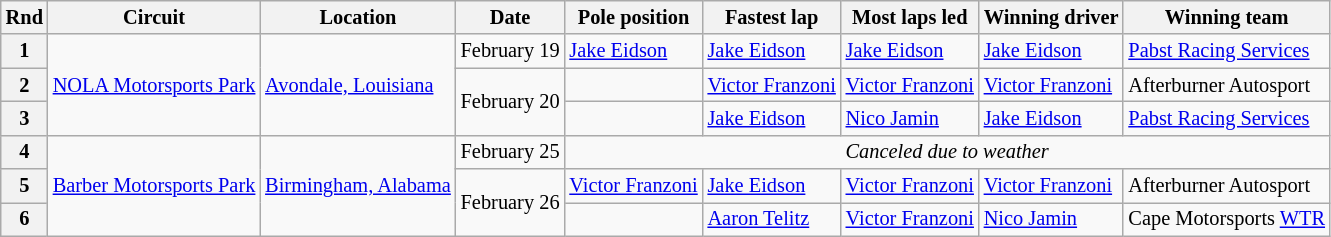<table class="wikitable" style="font-size: 85%;">
<tr>
<th Round>Rnd</th>
<th>Circuit</th>
<th>Location</th>
<th>Date</th>
<th>Pole position</th>
<th>Fastest lap</th>
<th>Most laps led</th>
<th>Winning driver</th>
<th>Winning team</th>
</tr>
<tr>
<th>1</th>
<td rowspan=3><a href='#'>NOLA Motorsports Park</a></td>
<td rowspan=3><a href='#'>Avondale, Louisiana</a></td>
<td>February 19</td>
<td> <a href='#'>Jake Eidson</a></td>
<td> <a href='#'>Jake Eidson</a></td>
<td> <a href='#'>Jake Eidson</a></td>
<td> <a href='#'>Jake Eidson</a></td>
<td><a href='#'>Pabst Racing Services</a></td>
</tr>
<tr>
<th>2</th>
<td rowspan=2>February 20</td>
<td></td>
<td> <a href='#'>Victor Franzoni</a></td>
<td> <a href='#'>Victor Franzoni</a></td>
<td> <a href='#'>Victor Franzoni</a></td>
<td>Afterburner Autosport</td>
</tr>
<tr>
<th>3</th>
<td></td>
<td> <a href='#'>Jake Eidson</a></td>
<td> <a href='#'>Nico Jamin</a></td>
<td> <a href='#'>Jake Eidson</a></td>
<td><a href='#'>Pabst Racing Services</a></td>
</tr>
<tr>
<th>4</th>
<td rowspan=3><a href='#'>Barber Motorsports Park</a></td>
<td rowspan=3><a href='#'>Birmingham, Alabama</a></td>
<td>February 25</td>
<td colspan=5 align="center"><em>Canceled due to weather</em></td>
</tr>
<tr>
<th>5</th>
<td rowspan=2>February 26</td>
<td> <a href='#'>Victor Franzoni</a></td>
<td> <a href='#'>Jake Eidson</a></td>
<td> <a href='#'>Victor Franzoni</a></td>
<td> <a href='#'>Victor Franzoni</a></td>
<td>Afterburner Autosport</td>
</tr>
<tr>
<th>6</th>
<td></td>
<td> <a href='#'>Aaron Telitz</a></td>
<td> <a href='#'>Victor Franzoni</a></td>
<td> <a href='#'>Nico Jamin</a></td>
<td>Cape Motorsports  <a href='#'>WTR</a></td>
</tr>
</table>
